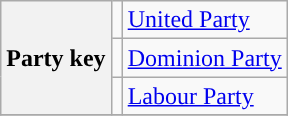<table class=wikitable>
<tr>
<th rowspan=3>Party key</th>
<td style="background-color: "></td>
<td><a href='#'>United Party</a></td>
</tr>
<tr>
<td style="background-color: "></td>
<td><a href='#'>Dominion Party</a></td>
</tr>
<tr>
<td style="background-color: "></td>
<td><a href='#'>Labour Party</a></td>
</tr>
<tr>
</tr>
</table>
